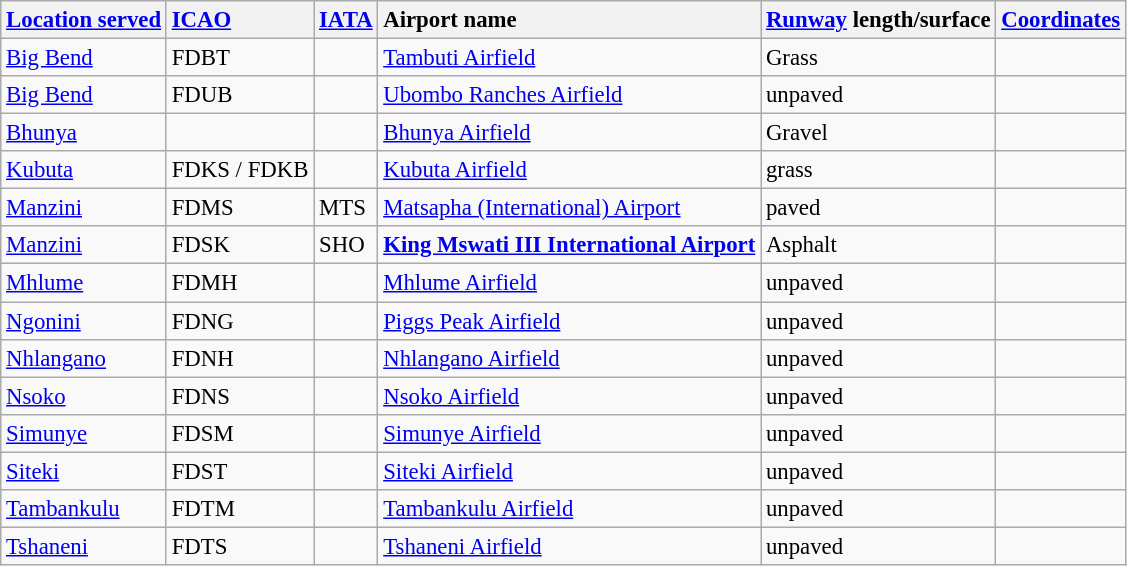<table class="wikitable sortable" style="font-size:95%;">
<tr valign="baseline">
<th style="text-align:left; white-space:nowrap;"><a href='#'>Location served</a></th>
<th style="text-align:left;"><a href='#'>ICAO</a></th>
<th style="text-align:left;"><a href='#'>IATA</a></th>
<th style="text-align:left; white-space:nowrap;">Airport name</th>
<th style="text-align:left; white-space:nowrap;"><a href='#'>Runway</a> length/surface</th>
<th style="text-align:left;"><a href='#'>Coordinates</a></th>
</tr>
<tr valign="top">
<td><a href='#'>Big Bend</a></td>
<td>FDBT</td>
<td></td>
<td><a href='#'>Tambuti Airfield</a></td>
<td> Grass</td>
<td></td>
</tr>
<tr valign="top">
<td><a href='#'>Big Bend</a></td>
<td>FDUB</td>
<td></td>
<td><a href='#'>Ubombo Ranches Airfield</a></td>
<td> unpaved</td>
<td></td>
</tr>
<tr valign="top">
<td><a href='#'>Bhunya</a></td>
<td></td>
<td></td>
<td><a href='#'>Bhunya Airfield</a></td>
<td> Gravel</td>
<td></td>
</tr>
<tr valign="top">
<td><a href='#'>Kubuta</a></td>
<td>FDKS / FDKB</td>
<td></td>
<td><a href='#'>Kubuta Airfield</a></td>
<td> grass</td>
<td></td>
</tr>
<tr valign="top">
<td><a href='#'>Manzini</a></td>
<td>FDMS</td>
<td>MTS</td>
<td><a href='#'>Matsapha (International) Airport</a></td>
<td> paved</td>
<td></td>
</tr>
<tr valign="top">
<td><a href='#'>Manzini</a></td>
<td>FDSK</td>
<td>SHO</td>
<td><strong><a href='#'>King Mswati III International Airport</a></strong></td>
<td> Asphalt</td>
<td></td>
</tr>
<tr valign="top">
<td><a href='#'>Mhlume</a></td>
<td>FDMH</td>
<td></td>
<td><a href='#'>Mhlume Airfield</a></td>
<td> unpaved</td>
<td></td>
</tr>
<tr valign="top">
<td><a href='#'>Ngonini</a></td>
<td>FDNG</td>
<td></td>
<td><a href='#'>Piggs Peak Airfield</a></td>
<td> unpaved</td>
<td></td>
</tr>
<tr valign="top">
<td><a href='#'>Nhlangano</a></td>
<td>FDNH</td>
<td></td>
<td><a href='#'>Nhlangano Airfield</a></td>
<td> unpaved</td>
<td></td>
</tr>
<tr valign="top">
<td><a href='#'>Nsoko</a></td>
<td>FDNS</td>
<td></td>
<td><a href='#'>Nsoko Airfield</a></td>
<td> unpaved</td>
<td></td>
</tr>
<tr valign="top">
<td><a href='#'>Simunye</a></td>
<td>FDSM</td>
<td></td>
<td><a href='#'>Simunye Airfield</a></td>
<td> unpaved</td>
<td></td>
</tr>
<tr valign="top">
<td><a href='#'>Siteki</a></td>
<td>FDST</td>
<td></td>
<td><a href='#'>Siteki Airfield</a></td>
<td> unpaved</td>
<td></td>
</tr>
<tr valign="top">
<td><a href='#'>Tambankulu</a></td>
<td>FDTM</td>
<td></td>
<td><a href='#'>Tambankulu Airfield</a></td>
<td> unpaved</td>
<td></td>
</tr>
<tr valign="top">
<td><a href='#'>Tshaneni</a></td>
<td>FDTS</td>
<td></td>
<td><a href='#'>Tshaneni Airfield</a></td>
<td> unpaved</td>
<td></td>
</tr>
</table>
